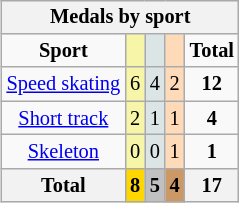<table class="wikitable" style="font-size:85%;float:right">
<tr style="background:#efefef;">
<th colspan=5><strong>Medals by sport</strong></th>
</tr>
<tr align=center>
<td><strong>Sport</strong></td>
<td bgcolor=#f7f6a8></td>
<td bgcolor=#dce5e5></td>
<td bgcolor=#ffdab9></td>
<td><strong>Total</strong></td>
</tr>
<tr align=center>
<td><a href='#'>Speed skating</a></td>
<td style="background:#F7F6A8;">6</td>
<td style="background:#DCE5E5;">4</td>
<td style="background:#FFDAB9;">2</td>
<td><strong>12</strong></td>
</tr>
<tr align=center>
<td><a href='#'>Short track</a></td>
<td style="background:#F7F6A8;">2</td>
<td style="background:#DCE5E5;">1</td>
<td style="background:#FFDAB9;">1</td>
<td><strong>4</strong></td>
</tr>
<tr align=center>
<td><a href='#'>Skeleton</a></td>
<td style="background:#F7F6A8;">0</td>
<td style="background:#DCE5E5;">0</td>
<td style="background:#FFDAB9;">1</td>
<td><strong>1</strong></td>
</tr>
<tr align=center>
<th><strong>Total</strong></th>
<th style="background:gold;"><strong>8</strong></th>
<th style="background:silver;"><strong>5</strong></th>
<th style="background:#c96;"><strong>4</strong></th>
<th><strong>17</strong></th>
</tr>
</table>
